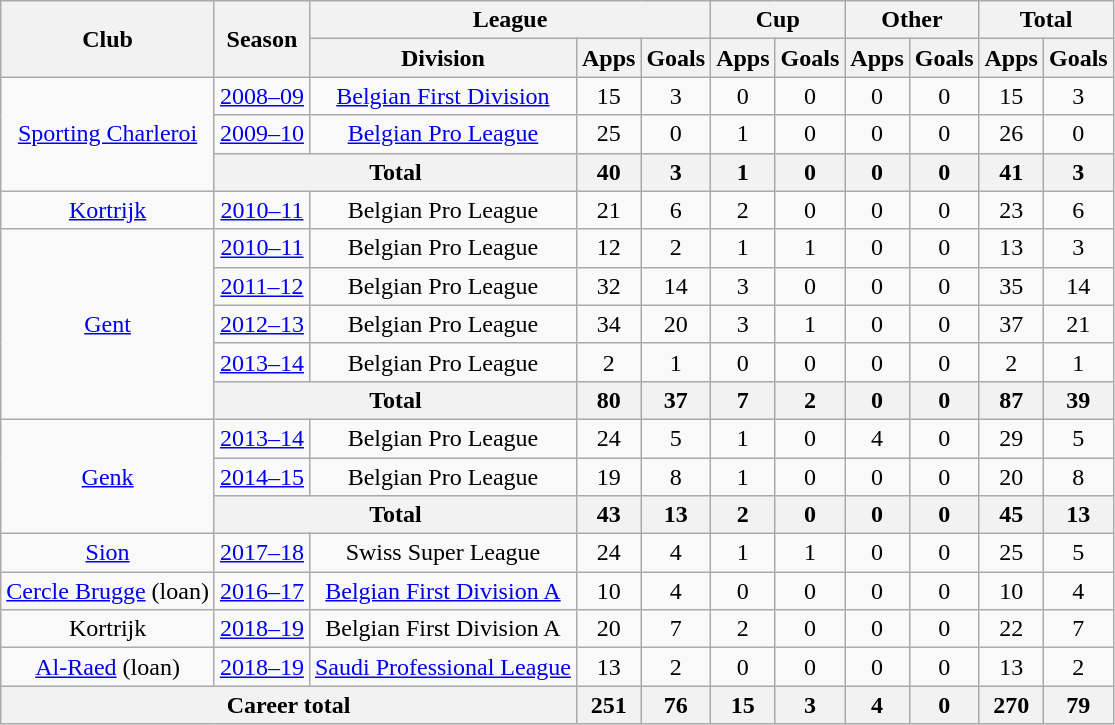<table class="wikitable" style="text-align: center">
<tr>
<th rowspan="2">Club</th>
<th rowspan="2">Season</th>
<th colspan="3">League</th>
<th colspan="2">Cup</th>
<th colspan="2">Other</th>
<th colspan="2">Total</th>
</tr>
<tr>
<th>Division</th>
<th>Apps</th>
<th>Goals</th>
<th>Apps</th>
<th>Goals</th>
<th>Apps</th>
<th>Goals</th>
<th>Apps</th>
<th>Goals</th>
</tr>
<tr>
<td rowspan="3"><a href='#'>Sporting Charleroi</a></td>
<td><a href='#'>2008–09</a></td>
<td><a href='#'>Belgian First Division</a></td>
<td>15</td>
<td>3</td>
<td>0</td>
<td>0</td>
<td>0</td>
<td>0</td>
<td>15</td>
<td>3</td>
</tr>
<tr>
<td><a href='#'>2009–10</a></td>
<td><a href='#'>Belgian Pro League</a></td>
<td>25</td>
<td>0</td>
<td>1</td>
<td>0</td>
<td>0</td>
<td>0</td>
<td>26</td>
<td>0</td>
</tr>
<tr>
<th colspan="2">Total</th>
<th>40</th>
<th>3</th>
<th>1</th>
<th>0</th>
<th>0</th>
<th>0</th>
<th>41</th>
<th>3</th>
</tr>
<tr>
<td><a href='#'>Kortrijk</a></td>
<td><a href='#'>2010–11</a></td>
<td>Belgian Pro League</td>
<td>21</td>
<td>6</td>
<td>2</td>
<td>0</td>
<td>0</td>
<td>0</td>
<td>23</td>
<td>6</td>
</tr>
<tr>
<td rowspan="5"><a href='#'>Gent</a></td>
<td><a href='#'>2010–11</a></td>
<td>Belgian Pro League</td>
<td>12</td>
<td>2</td>
<td>1</td>
<td>1</td>
<td>0</td>
<td>0</td>
<td>13</td>
<td>3</td>
</tr>
<tr>
<td><a href='#'>2011–12</a></td>
<td>Belgian Pro League</td>
<td>32</td>
<td>14</td>
<td>3</td>
<td>0</td>
<td>0</td>
<td>0</td>
<td>35</td>
<td>14</td>
</tr>
<tr>
<td><a href='#'>2012–13</a></td>
<td>Belgian Pro League</td>
<td>34</td>
<td>20</td>
<td>3</td>
<td>1</td>
<td>0</td>
<td>0</td>
<td>37</td>
<td>21</td>
</tr>
<tr>
<td><a href='#'>2013–14</a></td>
<td>Belgian Pro League</td>
<td>2</td>
<td>1</td>
<td>0</td>
<td>0</td>
<td>0</td>
<td>0</td>
<td>2</td>
<td>1</td>
</tr>
<tr>
<th colspan="2">Total</th>
<th>80</th>
<th>37</th>
<th>7</th>
<th>2</th>
<th>0</th>
<th>0</th>
<th>87</th>
<th>39</th>
</tr>
<tr>
<td rowspan="3"><a href='#'>Genk</a></td>
<td><a href='#'>2013–14</a></td>
<td>Belgian Pro League</td>
<td>24</td>
<td>5</td>
<td>1</td>
<td>0</td>
<td>4</td>
<td>0</td>
<td>29</td>
<td>5</td>
</tr>
<tr>
<td><a href='#'>2014–15</a></td>
<td>Belgian Pro League</td>
<td>19</td>
<td>8</td>
<td>1</td>
<td>0</td>
<td>0</td>
<td>0</td>
<td>20</td>
<td>8</td>
</tr>
<tr>
<th colspan="2">Total</th>
<th>43</th>
<th>13</th>
<th>2</th>
<th>0</th>
<th>0</th>
<th>0</th>
<th>45</th>
<th>13</th>
</tr>
<tr>
<td><a href='#'>Sion</a></td>
<td><a href='#'>2017–18</a></td>
<td>Swiss Super League</td>
<td>24</td>
<td>4</td>
<td>1</td>
<td>1</td>
<td>0</td>
<td>0</td>
<td>25</td>
<td>5</td>
</tr>
<tr>
<td><a href='#'>Cercle Brugge</a> (loan)</td>
<td><a href='#'>2016–17</a></td>
<td><a href='#'>Belgian First Division A</a></td>
<td>10</td>
<td>4</td>
<td>0</td>
<td>0</td>
<td>0</td>
<td>0</td>
<td>10</td>
<td>4</td>
</tr>
<tr>
<td>Kortrijk</td>
<td><a href='#'>2018–19</a></td>
<td>Belgian First Division A</td>
<td>20</td>
<td>7</td>
<td>2</td>
<td>0</td>
<td>0</td>
<td>0</td>
<td>22</td>
<td>7</td>
</tr>
<tr>
<td><a href='#'>Al-Raed</a> (loan)</td>
<td><a href='#'>2018–19</a></td>
<td><a href='#'>Saudi Professional League</a></td>
<td>13</td>
<td>2</td>
<td>0</td>
<td>0</td>
<td>0</td>
<td>0</td>
<td>13</td>
<td>2</td>
</tr>
<tr>
<th colspan="3">Career total</th>
<th>251</th>
<th>76</th>
<th>15</th>
<th>3</th>
<th>4</th>
<th>0</th>
<th>270</th>
<th>79</th>
</tr>
</table>
